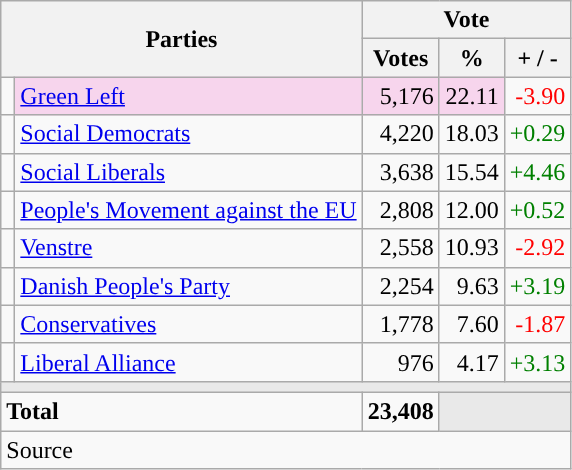<table class="wikitable" style="text-align:right;">
<tr>
<th style="text-align:centre;" rowspan="2" colspan="2" width="225">Parties</th>
<th colspan="3">Vote</th>
</tr>
<tr>
<th width="15">Votes</th>
<th width="15">%</th>
<th width="15">+ / -</th>
</tr>
<tr>
<td width="2" style="color:inherit;background:"></td>
<td bgcolor=#f7d5ed   align="left"><a href='#'>Green Left</a></td>
<td bgcolor=#f7d5ed>5,176</td>
<td bgcolor=#f7d5ed>22.11</td>
<td style=color:red;>-3.90</td>
</tr>
<tr>
<td width="2" style="color:inherit;background:"></td>
<td align="left"><a href='#'>Social Democrats</a></td>
<td>4,220</td>
<td>18.03</td>
<td style=color:green;>+0.29</td>
</tr>
<tr>
<td width="2" style="color:inherit;background:"></td>
<td align="left"><a href='#'>Social Liberals</a></td>
<td>3,638</td>
<td>15.54</td>
<td style=color:green;>+4.46</td>
</tr>
<tr>
<td width="2" style="color:inherit;background:"></td>
<td align="left"><a href='#'>People's Movement against the EU</a></td>
<td>2,808</td>
<td>12.00</td>
<td style=color:green;>+0.52</td>
</tr>
<tr>
<td width="2" style="color:inherit;background:"></td>
<td align="left"><a href='#'>Venstre</a></td>
<td>2,558</td>
<td>10.93</td>
<td style=color:red;>-2.92</td>
</tr>
<tr>
<td width="2" style="color:inherit;background:"></td>
<td align="left"><a href='#'>Danish People's Party</a></td>
<td>2,254</td>
<td>9.63</td>
<td style=color:green;>+3.19</td>
</tr>
<tr>
<td width="2" style="color:inherit;background:"></td>
<td align="left"><a href='#'>Conservatives</a></td>
<td>1,778</td>
<td>7.60</td>
<td style=color:red;>-1.87</td>
</tr>
<tr>
<td width="2" style="color:inherit;background:"></td>
<td align="left"><a href='#'>Liberal Alliance</a></td>
<td>976</td>
<td>4.17</td>
<td style=color:green;>+3.13</td>
</tr>
<tr>
<td colspan="7" bgcolor="#E9E9E9"></td>
</tr>
<tr>
<td align="left" colspan="2"><strong>Total</strong></td>
<td><strong>23,408</strong></td>
<td bgcolor="#E9E9E9" colspan="2"></td>
</tr>
<tr>
<td align="left" colspan="6">Source</td>
</tr>
</table>
